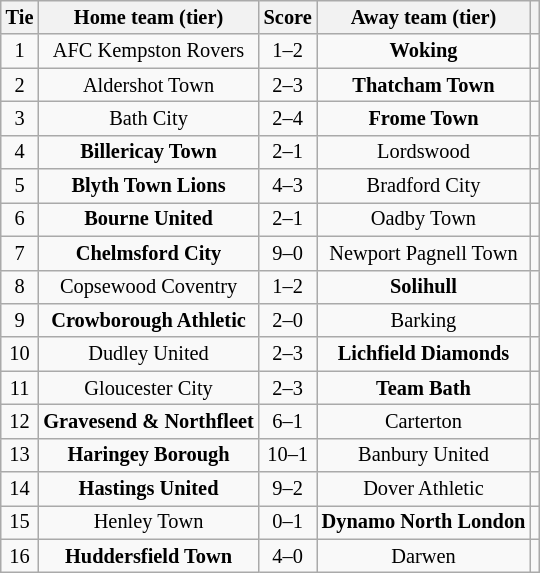<table class="wikitable" style="text-align:center; font-size:85%">
<tr>
<th>Tie</th>
<th>Home team (tier)</th>
<th>Score</th>
<th>Away team (tier)</th>
<th></th>
</tr>
<tr>
<td align="center">1</td>
<td>AFC Kempston Rovers</td>
<td align="center">1–2</td>
<td><strong>Woking</strong></td>
<td></td>
</tr>
<tr>
<td align="center">2</td>
<td>Aldershot Town</td>
<td align="center">2–3</td>
<td><strong>Thatcham Town</strong></td>
<td></td>
</tr>
<tr>
<td align="center">3</td>
<td>Bath City</td>
<td align="center">2–4</td>
<td><strong>Frome Town</strong></td>
<td></td>
</tr>
<tr>
<td align="center">4</td>
<td><strong>Billericay Town</strong></td>
<td align="center">2–1</td>
<td>Lordswood</td>
<td></td>
</tr>
<tr>
<td align="center">5</td>
<td><strong>Blyth Town Lions</strong></td>
<td align="center">4–3</td>
<td>Bradford City</td>
<td></td>
</tr>
<tr>
<td align="center">6</td>
<td><strong>Bourne United</strong></td>
<td align="center">2–1</td>
<td>Oadby Town</td>
<td></td>
</tr>
<tr>
<td align="center">7</td>
<td><strong>Chelmsford City</strong></td>
<td align="center">9–0</td>
<td>Newport Pagnell Town</td>
<td></td>
</tr>
<tr>
<td align="center">8</td>
<td>Copsewood Coventry</td>
<td align="center">1–2</td>
<td><strong>Solihull</strong></td>
<td></td>
</tr>
<tr>
<td align="center">9</td>
<td><strong>Crowborough Athletic</strong></td>
<td align="center">2–0</td>
<td>Barking</td>
<td></td>
</tr>
<tr>
<td align="center">10</td>
<td>Dudley United</td>
<td align="center">2–3</td>
<td><strong>Lichfield Diamonds</strong></td>
<td></td>
</tr>
<tr>
<td align="center">11</td>
<td>Gloucester City</td>
<td align="center">2–3</td>
<td><strong>Team Bath</strong></td>
<td></td>
</tr>
<tr>
<td align="center">12</td>
<td><strong>Gravesend & Northfleet</strong></td>
<td align="center">6–1</td>
<td>Carterton</td>
<td></td>
</tr>
<tr>
<td align="center">13</td>
<td><strong>Haringey Borough</strong></td>
<td align="center">10–1</td>
<td>Banbury United</td>
<td></td>
</tr>
<tr>
<td align="center">14</td>
<td><strong>Hastings United</strong></td>
<td align="center">9–2</td>
<td>Dover Athletic</td>
<td></td>
</tr>
<tr>
<td align="center">15</td>
<td>Henley Town</td>
<td align="center">0–1</td>
<td><strong>Dynamo North London</strong></td>
<td></td>
</tr>
<tr>
<td align="center">16</td>
<td><strong>Huddersfield Town</strong></td>
<td align="center">4–0</td>
<td>Darwen</td>
<td></td>
</tr>
</table>
